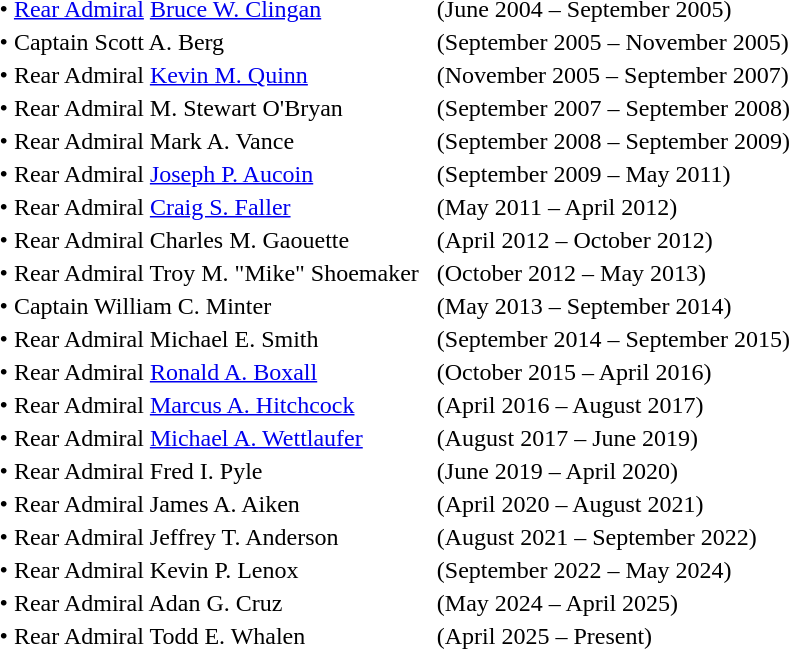<table>
<tr>
<td>    • <a href='#'>Rear Admiral</a> <a href='#'>Bruce W. Clingan</a></td>
<td> </td>
<td>(June 2004 – September 2005)</td>
</tr>
<tr>
<td>    • Captain Scott A. Berg</td>
<td> </td>
<td>(September 2005 – November 2005)</td>
</tr>
<tr>
<td>    • Rear Admiral <a href='#'>Kevin M. Quinn</a></td>
<td> </td>
<td>(November 2005 – September 2007)</td>
</tr>
<tr>
<td>    • Rear Admiral M. Stewart O'Bryan</td>
<td> </td>
<td>(September 2007 – September 2008)</td>
</tr>
<tr>
<td>    • Rear Admiral Mark A. Vance</td>
<td> </td>
<td>(September 2008 – September 2009)</td>
</tr>
<tr>
<td>    • Rear Admiral <a href='#'>Joseph P. Aucoin</a></td>
<td> </td>
<td>(September 2009 – May 2011)</td>
</tr>
<tr>
<td>    • Rear Admiral <a href='#'>Craig S. Faller</a></td>
<td> </td>
<td>(May 2011 – April 2012)</td>
</tr>
<tr>
<td>    • Rear Admiral Charles M. Gaouette</td>
<td> </td>
<td>(April 2012 – October 2012)</td>
</tr>
<tr>
<td>    • Rear Admiral Troy M. "Mike" Shoemaker</td>
<td> </td>
<td>(October 2012 – May 2013)</td>
</tr>
<tr>
<td>    • Captain William C. Minter</td>
<td> </td>
<td>(May 2013 – September 2014)</td>
</tr>
<tr>
<td>    • Rear Admiral Michael E. Smith</td>
<td> </td>
<td>(September 2014 – September 2015)</td>
</tr>
<tr>
<td>    • Rear Admiral <a href='#'>Ronald A. Boxall</a></td>
<td> </td>
<td>(October 2015 – April 2016)</td>
</tr>
<tr>
<td>    • Rear Admiral <a href='#'>Marcus A. Hitchcock</a></td>
<td> </td>
<td>(April 2016 – August 2017)</td>
</tr>
<tr>
<td>    • Rear Admiral <a href='#'>Michael A. Wettlaufer</a></td>
<td> </td>
<td>(August 2017 – June 2019)</td>
</tr>
<tr>
<td>    • Rear Admiral Fred I. Pyle</td>
<td> </td>
<td>(June 2019 – April 2020)</td>
</tr>
<tr>
<td>    • Rear Admiral James A. Aiken</td>
<td> </td>
<td>(April 2020 – August 2021)</td>
</tr>
<tr>
<td>    • Rear Admiral Jeffrey T. Anderson</td>
<td> </td>
<td>(August 2021 – September 2022)</td>
</tr>
<tr>
<td>    • Rear Admiral Kevin P. Lenox</td>
<td> </td>
<td>(September 2022 – May 2024)</td>
</tr>
<tr>
<td>    • Rear Admiral Adan G. Cruz</td>
<td> </td>
<td>(May 2024 – April 2025)</td>
</tr>
<tr>
<td>    • Rear Admiral Todd E. Whalen</td>
<td> </td>
<td>(April 2025 – Present)</td>
</tr>
</table>
